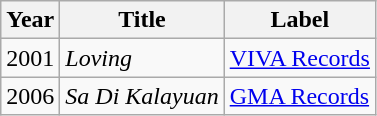<table class="wikitable">
<tr>
<th>Year</th>
<th>Title</th>
<th>Label</th>
</tr>
<tr>
<td>2001</td>
<td><em>Loving</em></td>
<td><a href='#'>VIVA Records</a></td>
</tr>
<tr>
<td>2006</td>
<td><em>Sa Di Kalayuan</em></td>
<td><a href='#'>GMA Records</a></td>
</tr>
</table>
